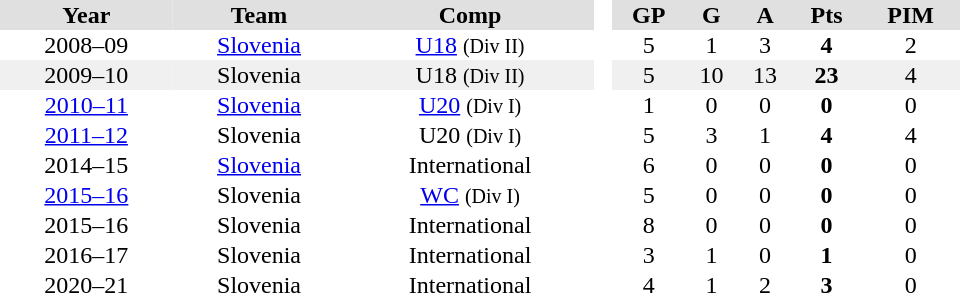<table border="0" cellpadding="1" cellspacing="0" style="text-align:center; width:40em">
<tr bgcolor="#e0e0e0">
<th>Year</th>
<th>Team</th>
<th>Comp</th>
<th rowspan="99" bgcolor="#ffffff"> </th>
<th>GP</th>
<th>G</th>
<th>A</th>
<th>Pts</th>
<th>PIM</th>
</tr>
<tr>
<td>2008–09</td>
<td><a href='#'>Slovenia</a></td>
<td><a href='#'>U18</a> <small>(Div II)</small></td>
<td>5</td>
<td>1</td>
<td>3</td>
<td><strong>4</strong></td>
<td>2</td>
</tr>
<tr bgcolor="#f0f0f0">
<td>2009–10</td>
<td>Slovenia</td>
<td>U18 <small>(Div II)</small></td>
<td>5</td>
<td>10</td>
<td>13</td>
<td><strong>23</strong></td>
<td>4</td>
</tr>
<tr>
<td><a href='#'>2010–11</a></td>
<td><a href='#'>Slovenia</a></td>
<td><a href='#'>U20</a> <small>(Div I)</small></td>
<td>1</td>
<td>0</td>
<td>0</td>
<td><strong>0</strong></td>
<td>0</td>
</tr>
<tr>
<td><a href='#'>2011–12</a></td>
<td>Slovenia</td>
<td>U20 <small>(Div I)</small></td>
<td>5</td>
<td>3</td>
<td>1</td>
<td><strong>4</strong></td>
<td>4</td>
</tr>
<tr>
<td>2014–15</td>
<td><a href='#'>Slovenia</a></td>
<td>International</td>
<td>6</td>
<td>0</td>
<td>0</td>
<td><strong>0</strong></td>
<td>0</td>
</tr>
<tr>
<td><a href='#'>2015–16</a></td>
<td>Slovenia</td>
<td><a href='#'>WC</a> <small>(Div I)</small></td>
<td>5</td>
<td>0</td>
<td>0</td>
<td><strong>0</strong></td>
<td>0</td>
</tr>
<tr>
<td>2015–16</td>
<td>Slovenia</td>
<td>International</td>
<td>8</td>
<td>0</td>
<td>0</td>
<td><strong>0</strong></td>
<td>0</td>
</tr>
<tr>
<td>2016–17</td>
<td>Slovenia</td>
<td>International</td>
<td>3</td>
<td>1</td>
<td>0</td>
<td><strong>1</strong></td>
<td>0</td>
</tr>
<tr>
<td>2020–21</td>
<td>Slovenia</td>
<td>International</td>
<td>4</td>
<td>1</td>
<td>2</td>
<td><strong>3</strong></td>
<td>0</td>
</tr>
</table>
